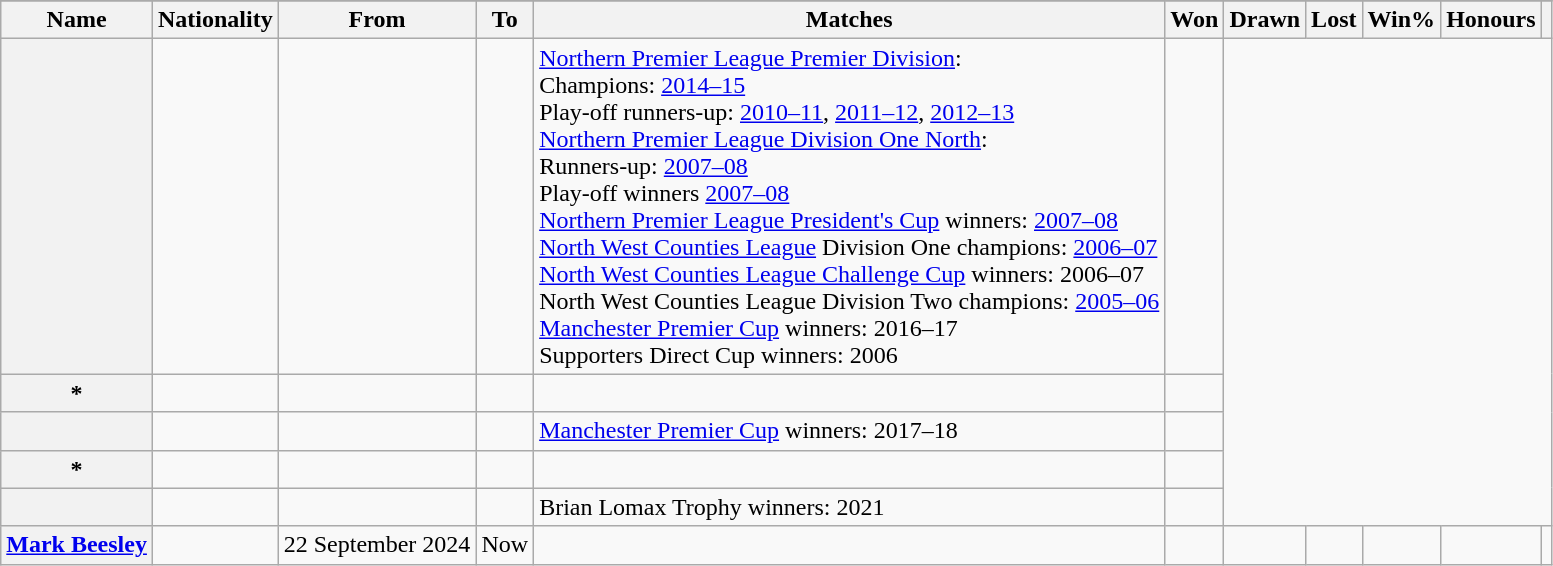<table class="wikitable sortable plainrowheaders">
<tr>
</tr>
<tr>
<th scope="col">Name</th>
<th scope="col">Nationality</th>
<th scope="col">From</th>
<th scope="col">To</th>
<th scope="col">Matches</th>
<th scope="col">Won</th>
<th scope="col">Drawn</th>
<th scope="col">Lost</th>
<th scope="col">Win%</th>
<th scope="col">Honours</th>
<th scope="col" class="unsortable"></th>
</tr>
<tr>
<th scope="row"></th>
<td></td>
<td></td>
<td><br></td>
<td><a href='#'>Northern Premier League Premier Division</a>:<br>Champions: <a href='#'>2014–15</a><br>Play-off runners-up: <a href='#'>2010–11</a>, <a href='#'>2011–12</a>, <a href='#'>2012–13</a><br><a href='#'>Northern Premier League Division One North</a>:<br>Runners-up: <a href='#'>2007–08</a><br>Play-off winners <a href='#'>2007–08</a><br><a href='#'>Northern Premier League President's Cup</a> winners: <a href='#'>2007–08</a><br><a href='#'>North West Counties League</a> Division One champions: <a href='#'>2006–07</a><br><a href='#'>North West Counties League Challenge Cup</a> winners: 2006–07<br>North West Counties League Division Two champions: <a href='#'>2005–06</a><br><a href='#'>Manchester Premier Cup</a> winners: 2016–17<br>Supporters Direct Cup winners: 2006</td>
<td></td>
</tr>
<tr>
<th scope="row"><em></em>* </th>
<td></td>
<td></td>
<td><br></td>
<td></td>
<td></td>
</tr>
<tr>
<th scope="row"></th>
<td></td>
<td></td>
<td><br></td>
<td><a href='#'>Manchester Premier Cup</a> winners: 2017–18</td>
<td></td>
</tr>
<tr>
<th scope="row"><em></em>*</th>
<td></td>
<td></td>
<td><br></td>
<td></td>
<td></td>
</tr>
<tr>
<th scope="row"></th>
<td></td>
<td></td>
<td><br></td>
<td>Brian Lomax Trophy winners: 2021</td>
<td></td>
</tr>
<tr>
<th><a href='#'>Mark Beesley</a></th>
<td></td>
<td>22 September 2024</td>
<td>Now</td>
<td></td>
<td></td>
<td></td>
<td></td>
<td></td>
<td></td>
<td></td>
</tr>
</table>
